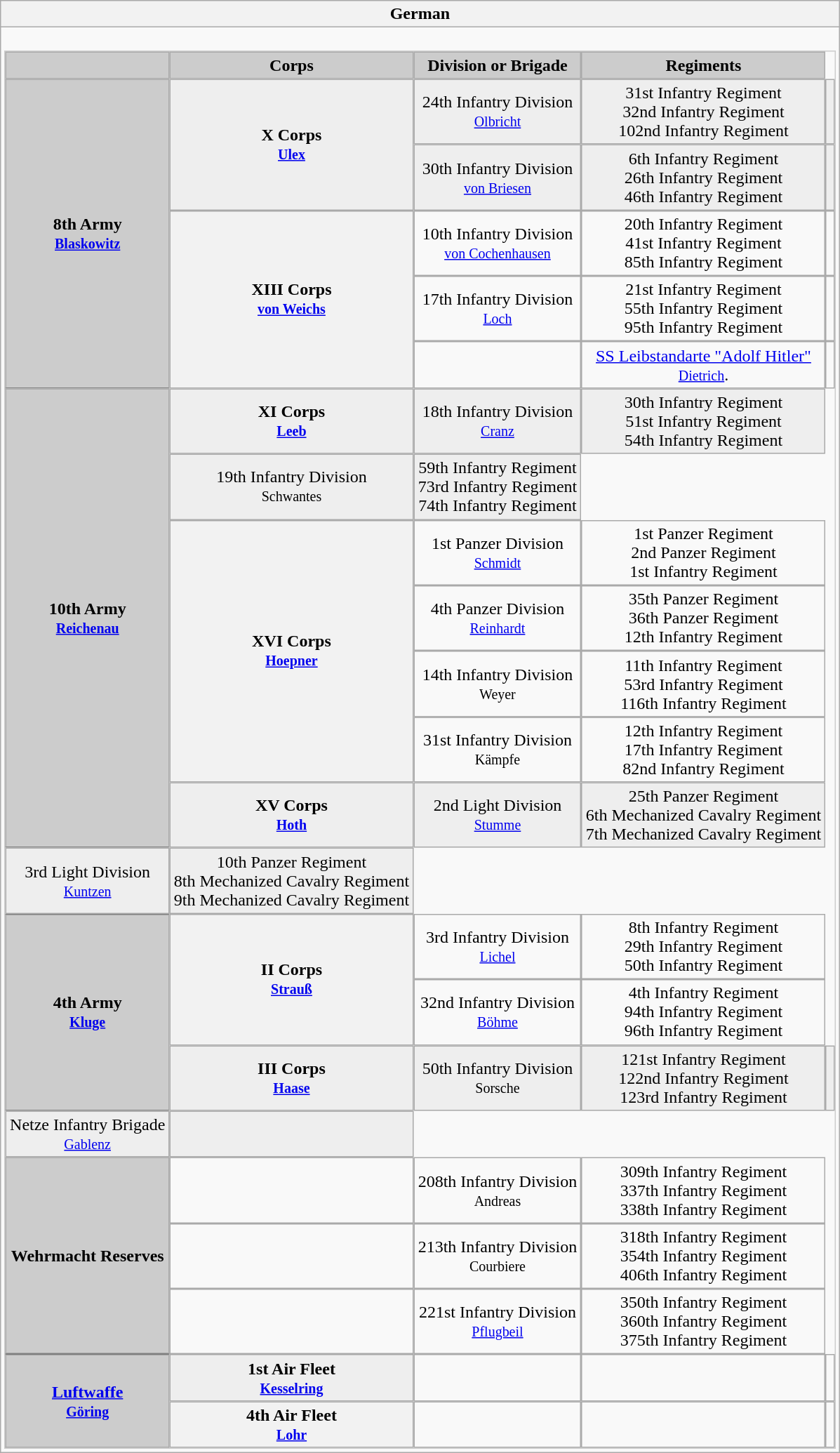<table class="wikitable mw-collapsible mw-collapsed">
<tr>
<th>German</th>
</tr>
<tr>
<td><br><table border="0" cellspacing="0" cellpadding="2" style="text-align:center;border:1px solid #ccc;">
<tr>
<th ROWSPAN=1 style="background:#ccc;"></th>
<td style="background:#ccc;"><strong>Corps</strong></td>
<td style="background:#ccc;"><strong>Division or Brigade</strong></td>
<td style="background:#ccc;"><strong>Regiments</strong></td>
</tr>
<tr style="background:#eee;">
<th ROWSPAN=5 style="background:#ccc; border-bottom:1px solid gray;">8th Army <br><small><a href='#'>Blaskowitz</a></small></th>
<th ROWSPAN=2 style="background:#eee;">X Corps <br><small><a href='#'>Ulex</a></small></th>
<td>24th Infantry Division <br><small><a href='#'>Olbricht</a></small></td>
<td>31st Infantry Regiment <br> 32nd Infantry Regiment <br> 102nd Infantry Regiment</td>
<td></td>
</tr>
<tr style="background:#eee;">
<td>30th Infantry Division<br><small><a href='#'>von Briesen</a></small></td>
<td>6th Infantry Regiment <br> 26th Infantry Regiment <br> 46th Infantry Regiment</td>
<td></td>
</tr>
<tr>
<th ROWSPAN=3>XIII Corps <br><small><a href='#'>von Weichs</a></small></th>
<td>10th Infantry Division<br><small><a href='#'>von Cochenhausen</a></small></td>
<td>20th Infantry Regiment <br> 41st Infantry Regiment <br> 85th Infantry Regiment</td>
<td></td>
</tr>
<tr>
<td>17th Infantry Division<br><small><a href='#'>Loch</a></small></td>
<td>21st Infantry Regiment <br> 55th Infantry Regiment <br> 95th Infantry Regiment</td>
<td></td>
</tr>
<tr>
<td></td>
<td><a href='#'>SS Leibstandarte "Adolf Hitler"</a><br><small><a href='#'>Dietrich</a></small>.</td>
<td></td>
</tr>
<tr style="background:#eee;">
<th ROWSPAN=9 style="background:#ccc; border-bottom:1px solid gray;">10th Army <br><small><a href='#'>Reichenau</a></small></th>
<th ROWSPAN=2 style="background:#eee;">XI Corps <br><small><a href='#'>Leeb</a></small></th>
<td>18th Infantry Division <br><small><a href='#'>Cranz</a></small></td>
<td>30th Infantry Regiment <br> 51st Infantry Regiment <br> 54th Infantry Regiment</td>
</tr>
<tr>
</tr>
<tr style="background:#eee;">
<td>19th Infantry Division <br><small>Schwantes</small></td>
<td>59th Infantry Regiment <br> 73rd Infantry Regiment <br> 74th Infantry Regiment</td>
</tr>
<tr>
<th ROWSPAN=4>XVI Corps <br><small><a href='#'>Hoepner</a></small></th>
<td>1st Panzer Division <br><small><a href='#'>Schmidt</a></small></td>
<td>1st Panzer Regiment <br> 2nd Panzer Regiment <br> 1st Infantry Regiment</td>
</tr>
<tr>
<td>4th Panzer Division <br><small><a href='#'>Reinhardt</a></small></td>
<td>35th Panzer Regiment <br> 36th Panzer Regiment <br> 12th Infantry Regiment</td>
</tr>
<tr>
<td>14th Infantry Division <br><small>Weyer</small></td>
<td>11th Infantry Regiment <br> 53rd Infantry Regiment <br> 116th Infantry Regiment</td>
</tr>
<tr>
<td>31st Infantry Division <br><small>Kämpfe</small></td>
<td>12th Infantry Regiment <br> 17th Infantry Regiment <br> 82nd Infantry Regiment</td>
</tr>
<tr>
<th ROWSPAN=3 style="background:#eee;">XV Corps <br><small><a href='#'>Hoth</a></small></th>
</tr>
<tr style="background:#eee;">
<td>2nd Light Division <br><small><a href='#'>Stumme</a></small></td>
<td>25th Panzer Regiment <br> 6th Mechanized Cavalry Regiment <br> 7th Mechanized Cavalry Regiment</td>
</tr>
<tr>
</tr>
<tr style="background:#eee;">
<td>3rd Light Division <br><small><a href='#'>Kuntzen</a></small></td>
<td>10th Panzer Regiment <br> 8th Mechanized Cavalry Regiment <br> 9th Mechanized Cavalry Regiment</td>
</tr>
<tr>
<th ROWSPAN=5 style="background:#ccc; border-top:1px solid gray; border-bottom:1px solid gray;">4th Army <br><small><a href='#'>Kluge</a></small></th>
<th ROWSPAN=2>II Corps <br><small><a href='#'>Strauß</a></small></th>
<td>3rd Infantry Division <br><small><a href='#'>Lichel</a></small></td>
<td>8th Infantry Regiment <br> 29th Infantry Regiment <br> 50th Infantry Regiment</td>
</tr>
<tr>
<td>32nd Infantry Division <br><small><a href='#'>Böhme</a></small></td>
<td>4th Infantry Regiment <br> 94th Infantry Regiment <br> 96th Infantry Regiment</td>
</tr>
<tr>
<th ROWSPAN=3 style="background:#eee;">III Corps <br><small><a href='#'>Haase</a></small></th>
</tr>
<tr style="background:#eee;">
<td>50th Infantry Division <br><small>Sorsche</small></td>
<td>121st Infantry Regiment <br> 122nd Infantry Regiment <br> 123rd Infantry Regiment</td>
<td></td>
</tr>
<tr>
</tr>
<tr style="background:#eee;">
<td>Netze Infantry Brigade <br><small><a href='#'>Gablenz</a></small></td>
<td></td>
</tr>
<tr>
<th ROWSPAN=3 style="background:#ccc; border-bottom:1px solid gray;">Wehrmacht Reserves</th>
<td></td>
<td>208th Infantry Division <br><small>Andreas</small></td>
<td>309th Infantry Regiment <br> 337th Infantry Regiment <br> 338th Infantry Regiment</td>
</tr>
<tr>
<td></td>
<td>213th Infantry Division <br><small>Courbiere</small></td>
<td>318th Infantry Regiment <br> 354th Infantry Regiment <br> 406th Infantry Regiment</td>
</tr>
<tr>
<td></td>
<td>221st Infantry Division <br><small><a href='#'>Pflugbeil</a></small></td>
<td>350th Infantry Regiment <br> 360th Infantry Regiment <br> 375th Infantry Regiment</td>
</tr>
<tr>
<th ROWSPAN=2 style="background:#ccc; border-top:1px solid gray;"><a href='#'>Luftwaffe</a><br><small><a href='#'>Göring</a></small></th>
<th ROWSPAN=1 style="background:#eee;">1st Air Fleet <br><small><a href='#'>Kesselring</a></small></th>
<td></td>
<td></td>
<td></td>
</tr>
<tr>
<th ROWSPAN=1>4th Air Fleet<br><small><a href='#'>Lohr</a></small></th>
<td></td>
<td></td>
<td></td>
</tr>
<tr>
</tr>
</table>
</td>
</tr>
</table>
